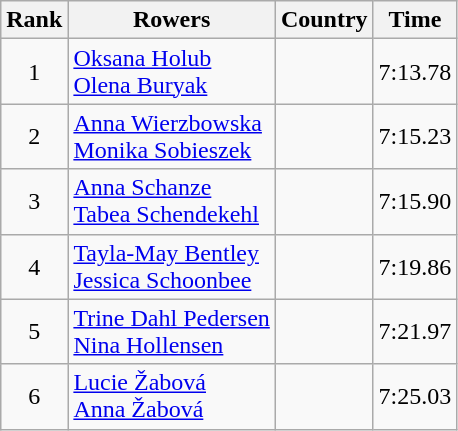<table class="wikitable" style="text-align:center">
<tr>
<th>Rank</th>
<th>Rowers</th>
<th>Country</th>
<th>Time</th>
</tr>
<tr>
<td>1</td>
<td align="left"><a href='#'>Oksana Holub</a><br><a href='#'>Olena Buryak</a></td>
<td align="left"></td>
<td>7:13.78</td>
</tr>
<tr>
<td>2</td>
<td align="left"><a href='#'>Anna Wierzbowska</a><br><a href='#'>Monika Sobieszek</a></td>
<td align="left"></td>
<td>7:15.23</td>
</tr>
<tr>
<td>3</td>
<td align="left"><a href='#'>Anna Schanze</a><br><a href='#'>Tabea Schendekehl</a></td>
<td align="left"></td>
<td>7:15.90</td>
</tr>
<tr>
<td>4</td>
<td align="left"><a href='#'>Tayla-May Bentley</a><br><a href='#'>Jessica Schoonbee</a></td>
<td align="left"></td>
<td>7:19.86</td>
</tr>
<tr>
<td>5</td>
<td align="left"><a href='#'>Trine Dahl Pedersen</a><br><a href='#'>Nina Hollensen</a></td>
<td align="left"></td>
<td>7:21.97</td>
</tr>
<tr>
<td>6</td>
<td align="left"><a href='#'>Lucie Žabová</a><br><a href='#'>Anna Žabová</a></td>
<td align="left"></td>
<td>7:25.03</td>
</tr>
</table>
